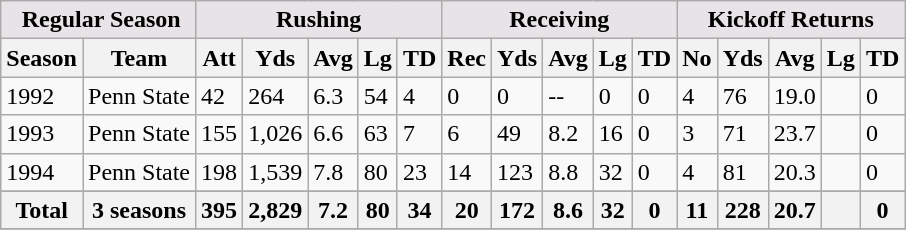<table class="wikitable">
<tr>
<th colspan="2" style="background-color: #e7e3e7"> Regular Season</th>
<th colspan="5" style="background-color: #e7e3e7">Rushing</th>
<th colspan="5" style="background-color: #e7e3e7">Receiving</th>
<th colspan="5" style="background-color: #e7e3e7">Kickoff Returns</th>
</tr>
<tr>
<th>Season</th>
<th>Team</th>
<th>Att</th>
<th>Yds</th>
<th>Avg</th>
<th>Lg</th>
<th>TD</th>
<th>Rec</th>
<th>Yds</th>
<th>Avg</th>
<th>Lg</th>
<th>TD</th>
<th>No</th>
<th>Yds</th>
<th>Avg</th>
<th>Lg</th>
<th>TD</th>
</tr>
<tr>
<td>1992</td>
<td>Penn State</td>
<td>42</td>
<td>264</td>
<td>6.3</td>
<td>54</td>
<td>4</td>
<td>0</td>
<td>0</td>
<td>--</td>
<td>0</td>
<td>0</td>
<td>4</td>
<td>76</td>
<td>19.0</td>
<td></td>
<td>0</td>
</tr>
<tr>
<td>1993</td>
<td>Penn State</td>
<td>155</td>
<td>1,026</td>
<td>6.6</td>
<td>63</td>
<td>7</td>
<td>6</td>
<td>49</td>
<td>8.2</td>
<td>16</td>
<td>0</td>
<td>3</td>
<td>71</td>
<td>23.7</td>
<td></td>
<td>0</td>
</tr>
<tr>
<td>1994</td>
<td>Penn State</td>
<td>198</td>
<td>1,539</td>
<td>7.8</td>
<td>80</td>
<td>23</td>
<td>14</td>
<td>123</td>
<td>8.8</td>
<td>32</td>
<td>0</td>
<td>4</td>
<td>81</td>
<td>20.3</td>
<td></td>
<td>0</td>
</tr>
<tr>
</tr>
<tr>
</tr>
<tr>
<th>Total</th>
<th>3 seasons</th>
<th>395</th>
<th>2,829</th>
<th>7.2</th>
<th>80</th>
<th>34</th>
<th>20</th>
<th>172</th>
<th>8.6</th>
<th>32</th>
<th>0</th>
<th>11</th>
<th>228</th>
<th>20.7</th>
<th></th>
<th>0</th>
</tr>
<tr>
</tr>
</table>
